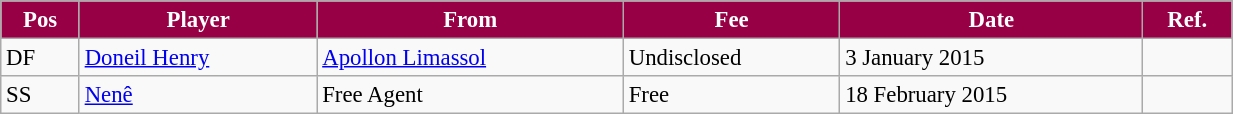<table class="wikitable" style="width:65%; text-align:center; font-size:95%; text-align:left;">
<tr>
<th style="background:#970045; color:white; text-align:center;">Pos</th>
<th style="background:#970045; color:white; text-align:center;">Player</th>
<th style="background:#970045; color:white; text-align:center;">From</th>
<th style="background:#970045; color:white; text-align:center;">Fee</th>
<th style="background:#970045; color:white; text-align:center;">Date</th>
<th style="background:#970045; color:white; text-align:center;">Ref.</th>
</tr>
<tr>
<td>DF</td>
<td> <a href='#'>Doneil Henry</a></td>
<td> <a href='#'>Apollon Limassol</a></td>
<td>Undisclosed</td>
<td>3 January 2015</td>
<td></td>
</tr>
<tr>
<td>SS</td>
<td> <a href='#'>Nenê</a></td>
<td>Free Agent</td>
<td>Free</td>
<td>18 February 2015</td>
<td></td>
</tr>
</table>
